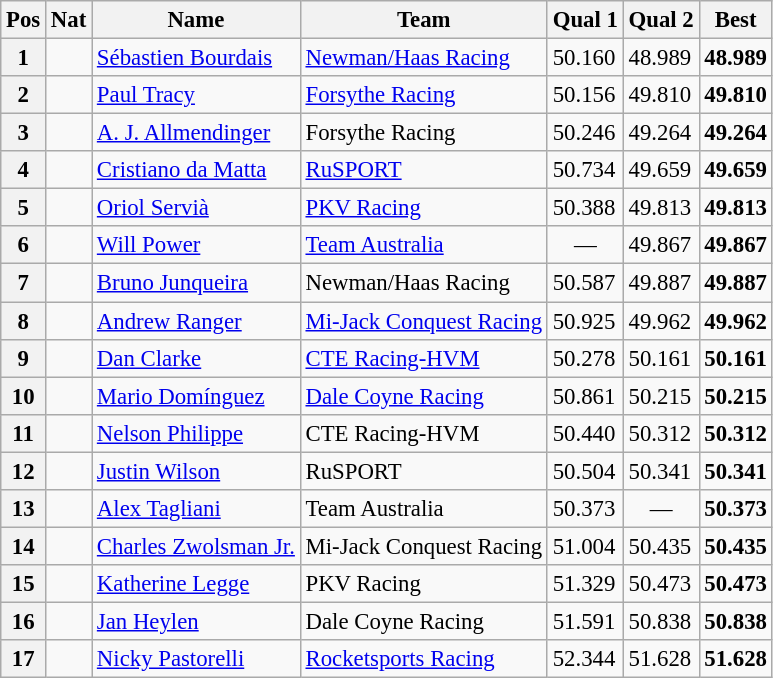<table class="wikitable" style="font-size: 95%; clear: left;">
<tr>
<th>Pos</th>
<th>Nat</th>
<th>Name</th>
<th>Team</th>
<th>Qual 1</th>
<th>Qual 2</th>
<th>Best</th>
</tr>
<tr>
<th>1</th>
<td></td>
<td><a href='#'>Sébastien Bourdais</a></td>
<td><a href='#'>Newman/Haas Racing</a></td>
<td>50.160</td>
<td>48.989</td>
<td><strong>48.989</strong></td>
</tr>
<tr>
<th>2</th>
<td></td>
<td><a href='#'>Paul Tracy</a></td>
<td><a href='#'>Forsythe Racing</a></td>
<td>50.156</td>
<td>49.810</td>
<td><strong>49.810</strong></td>
</tr>
<tr>
<th>3</th>
<td></td>
<td><a href='#'>A. J. Allmendinger</a></td>
<td>Forsythe Racing</td>
<td>50.246</td>
<td>49.264</td>
<td><strong>49.264</strong></td>
</tr>
<tr>
<th>4</th>
<td></td>
<td><a href='#'>Cristiano da Matta</a></td>
<td><a href='#'>RuSPORT</a></td>
<td>50.734</td>
<td>49.659</td>
<td><strong>49.659</strong></td>
</tr>
<tr>
<th>5</th>
<td></td>
<td><a href='#'>Oriol Servià</a></td>
<td><a href='#'>PKV Racing</a></td>
<td>50.388</td>
<td>49.813</td>
<td><strong>49.813</strong></td>
</tr>
<tr>
<th>6</th>
<td></td>
<td><a href='#'>Will Power</a></td>
<td><a href='#'>Team Australia</a></td>
<td align="center">—</td>
<td>49.867</td>
<td><strong>49.867</strong></td>
</tr>
<tr>
<th>7</th>
<td></td>
<td><a href='#'>Bruno Junqueira</a></td>
<td>Newman/Haas Racing</td>
<td>50.587</td>
<td>49.887</td>
<td><strong>49.887</strong></td>
</tr>
<tr>
<th>8</th>
<td></td>
<td><a href='#'>Andrew Ranger</a></td>
<td><a href='#'>Mi-Jack Conquest Racing</a></td>
<td>50.925</td>
<td>49.962</td>
<td><strong>49.962</strong></td>
</tr>
<tr>
<th>9</th>
<td></td>
<td><a href='#'>Dan Clarke</a></td>
<td><a href='#'>CTE Racing-HVM</a></td>
<td>50.278</td>
<td>50.161</td>
<td><strong>50.161</strong></td>
</tr>
<tr>
<th>10</th>
<td></td>
<td><a href='#'>Mario Domínguez</a></td>
<td><a href='#'>Dale Coyne Racing</a></td>
<td>50.861</td>
<td>50.215</td>
<td><strong>50.215</strong></td>
</tr>
<tr>
<th>11</th>
<td></td>
<td><a href='#'>Nelson Philippe</a></td>
<td>CTE Racing-HVM</td>
<td>50.440</td>
<td>50.312</td>
<td><strong>50.312</strong></td>
</tr>
<tr>
<th>12</th>
<td></td>
<td><a href='#'>Justin Wilson</a></td>
<td>RuSPORT</td>
<td>50.504</td>
<td>50.341</td>
<td><strong>50.341</strong></td>
</tr>
<tr>
<th>13</th>
<td></td>
<td><a href='#'>Alex Tagliani</a></td>
<td>Team Australia</td>
<td>50.373</td>
<td align="center">—</td>
<td><strong>50.373</strong></td>
</tr>
<tr>
<th>14</th>
<td></td>
<td><a href='#'>Charles Zwolsman Jr.</a></td>
<td>Mi-Jack Conquest Racing</td>
<td>51.004</td>
<td>50.435</td>
<td><strong>50.435</strong></td>
</tr>
<tr>
<th>15</th>
<td></td>
<td><a href='#'>Katherine Legge</a></td>
<td>PKV Racing</td>
<td>51.329</td>
<td>50.473</td>
<td><strong>50.473</strong></td>
</tr>
<tr>
<th>16</th>
<td></td>
<td><a href='#'>Jan Heylen</a></td>
<td>Dale Coyne Racing</td>
<td>51.591</td>
<td>50.838</td>
<td><strong>50.838</strong></td>
</tr>
<tr>
<th>17</th>
<td></td>
<td><a href='#'>Nicky Pastorelli</a></td>
<td><a href='#'>Rocketsports Racing</a></td>
<td>52.344</td>
<td>51.628</td>
<td><strong>51.628</strong></td>
</tr>
</table>
